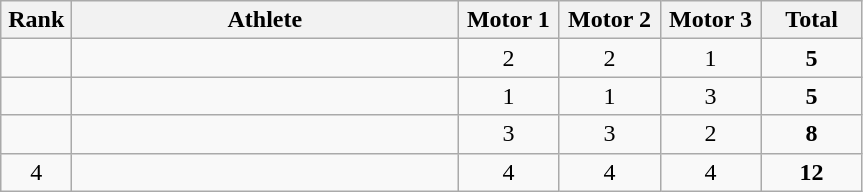<table class=wikitable style="text-align:center">
<tr>
<th width=40>Rank</th>
<th width=250>Athlete</th>
<th width=60>Motor 1</th>
<th width=60>Motor 2</th>
<th width=60>Motor 3</th>
<th width=60>Total</th>
</tr>
<tr>
<td></td>
<td align=left></td>
<td>2</td>
<td>2</td>
<td>1</td>
<td><strong>5</strong></td>
</tr>
<tr>
<td></td>
<td align=left></td>
<td>1</td>
<td>1</td>
<td>3</td>
<td><strong>5</strong></td>
</tr>
<tr>
<td></td>
<td align=left></td>
<td>3</td>
<td>3</td>
<td>2</td>
<td><strong>8</strong></td>
</tr>
<tr>
<td>4</td>
<td align=left></td>
<td>4</td>
<td>4</td>
<td>4</td>
<td><strong>12</strong></td>
</tr>
</table>
